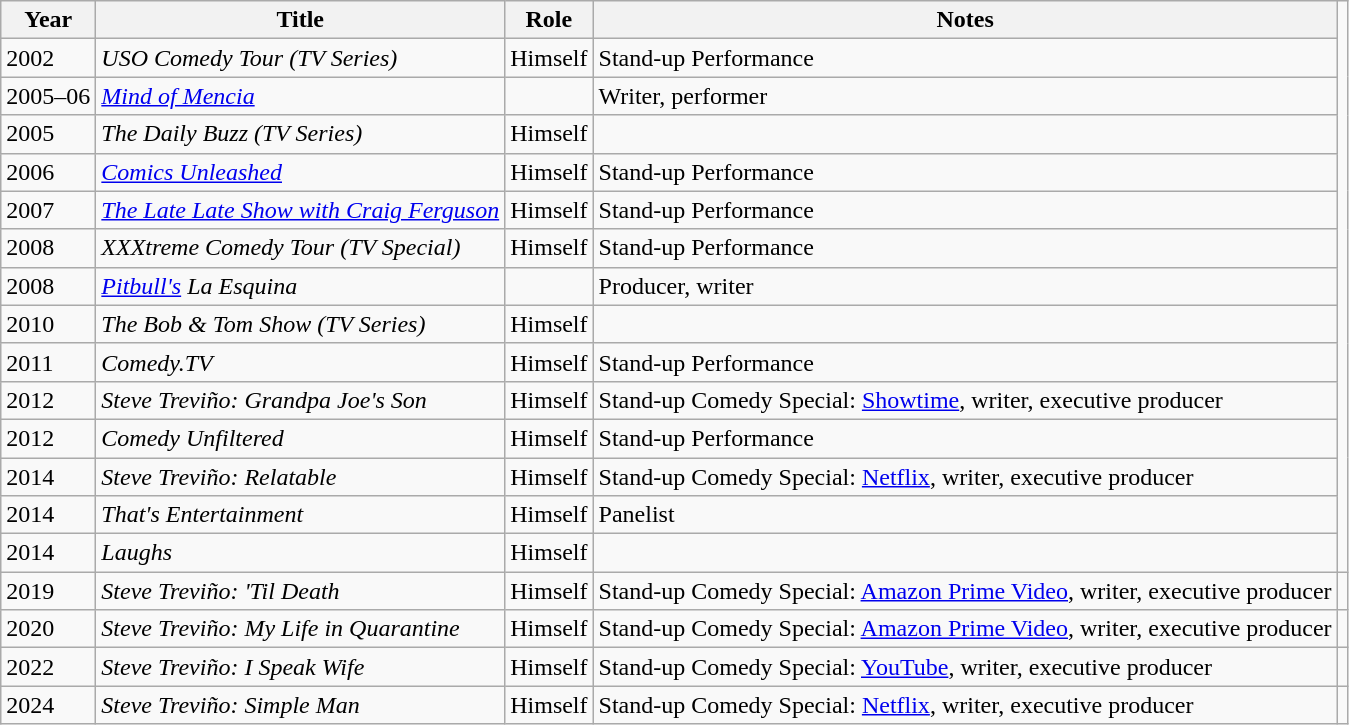<table class="wikitable sortable">
<tr>
<th>Year</th>
<th>Title</th>
<th>Role</th>
<th class="unsortable">Notes</th>
</tr>
<tr>
<td>2002</td>
<td><em>USO Comedy Tour (TV Series)</em></td>
<td>Himself</td>
<td>Stand-up Performance</td>
</tr>
<tr>
<td>2005–06</td>
<td><em><a href='#'>Mind of Mencia</a></em></td>
<td></td>
<td>Writer, performer</td>
</tr>
<tr>
<td>2005</td>
<td><em>The Daily Buzz (TV Series)</em></td>
<td>Himself</td>
<td></td>
</tr>
<tr>
<td>2006</td>
<td><em><a href='#'>Comics Unleashed</a></em></td>
<td>Himself</td>
<td>Stand-up Performance</td>
</tr>
<tr>
<td>2007</td>
<td><em><a href='#'>The Late Late Show with Craig Ferguson</a></em></td>
<td>Himself</td>
<td>Stand-up Performance</td>
</tr>
<tr>
<td>2008</td>
<td><em>XXXtreme Comedy Tour (TV Special)</em></td>
<td>Himself</td>
<td>Stand-up Performance</td>
</tr>
<tr>
<td>2008</td>
<td><em><a href='#'>Pitbull's</a> La Esquina</em></td>
<td></td>
<td>Producer, writer</td>
</tr>
<tr>
<td>2010</td>
<td><em>The Bob & Tom Show (TV Series)</em></td>
<td>Himself</td>
<td></td>
</tr>
<tr>
<td>2011</td>
<td><em>Comedy.TV</em></td>
<td>Himself</td>
<td>Stand-up Performance</td>
</tr>
<tr>
<td>2012</td>
<td><em>Steve Treviño: Grandpa Joe's Son</em></td>
<td>Himself</td>
<td>Stand-up Comedy Special: <a href='#'>Showtime</a>, writer, executive producer</td>
</tr>
<tr>
<td>2012</td>
<td><em>Comedy Unfiltered</em></td>
<td>Himself</td>
<td>Stand-up Performance</td>
</tr>
<tr>
<td>2014</td>
<td><em>Steve Treviño: Relatable</em></td>
<td>Himself</td>
<td>Stand-up Comedy Special: <a href='#'>Netflix</a>, writer, executive producer</td>
</tr>
<tr>
<td>2014</td>
<td><em>That's Entertainment</em></td>
<td>Himself</td>
<td>Panelist</td>
</tr>
<tr>
<td>2014</td>
<td><em>Laughs</em></td>
<td>Himself</td>
<td></td>
</tr>
<tr>
<td>2019</td>
<td><em>Steve Treviño: 'Til Death</em></td>
<td>Himself</td>
<td>Stand-up Comedy Special: <a href='#'>Amazon Prime Video</a>, writer, executive producer</td>
<td></td>
</tr>
<tr>
<td>2020</td>
<td><em>Steve Treviño: My Life in Quarantine</em></td>
<td>Himself</td>
<td>Stand-up Comedy Special: <a href='#'>Amazon Prime Video</a>, writer, executive producer</td>
<td></td>
</tr>
<tr>
<td>2022</td>
<td><em>Steve Treviño: I Speak Wife</em></td>
<td>Himself</td>
<td>Stand-up Comedy Special: <a href='#'>YouTube</a>, writer, executive producer</td>
<td></td>
</tr>
<tr>
<td>2024</td>
<td><em>Steve Treviño: Simple Man</em></td>
<td>Himself</td>
<td>Stand-up Comedy Special: <a href='#'>Netflix</a>, writer, executive producer</td>
</tr>
</table>
